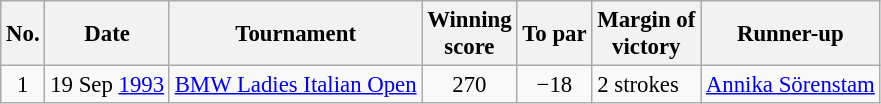<table class="wikitable " style="font-size:95%;">
<tr>
<th>No.</th>
<th>Date</th>
<th>Tournament</th>
<th>Winning<br>score</th>
<th>To par</th>
<th>Margin of<br>victory</th>
<th>Runner-up</th>
</tr>
<tr>
<td align=center>1</td>
<td align=right>19 Sep <a href='#'>1993</a></td>
<td><a href='#'>BMW Ladies Italian Open</a></td>
<td align=center>270</td>
<td align=center>−18</td>
<td>2 strokes</td>
<td> <a href='#'>Annika Sörenstam</a></td>
</tr>
</table>
